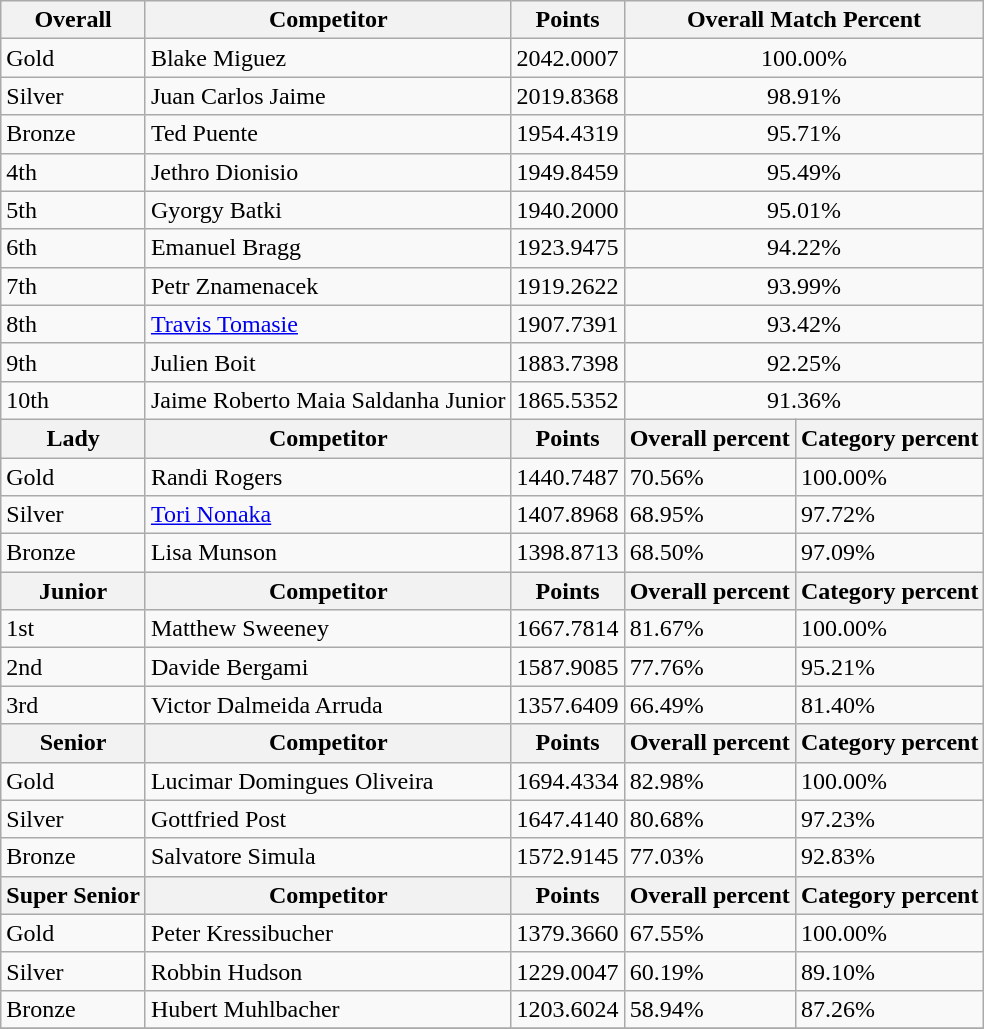<table class="wikitable" style="text-align: left;">
<tr>
<th>Overall</th>
<th>Competitor</th>
<th>Points</th>
<th colspan="2">Overall Match Percent</th>
</tr>
<tr>
<td> Gold</td>
<td>Blake Miguez</td>
<td>2042.0007</td>
<td colspan="2" style="text-align: center;">100.00%</td>
</tr>
<tr>
<td> Silver</td>
<td>Juan Carlos Jaime</td>
<td>2019.8368</td>
<td colspan="2" style="text-align: center;">98.91%</td>
</tr>
<tr>
<td> Bronze</td>
<td>Ted Puente</td>
<td>1954.4319</td>
<td colspan="2" style="text-align: center;">95.71%</td>
</tr>
<tr>
<td>4th</td>
<td>Jethro Dionisio</td>
<td>1949.8459</td>
<td colspan="2" style="text-align: center;">95.49%</td>
</tr>
<tr>
<td>5th</td>
<td>Gyorgy Batki</td>
<td>1940.2000</td>
<td colspan="2" style="text-align: center;">95.01%</td>
</tr>
<tr>
<td>6th</td>
<td>Emanuel Bragg</td>
<td>1923.9475</td>
<td colspan="2" style="text-align: center;">94.22%</td>
</tr>
<tr>
<td>7th</td>
<td>Petr Znamenacek</td>
<td>1919.2622</td>
<td colspan="2" style="text-align: center;">93.99%</td>
</tr>
<tr>
<td>8th</td>
<td><a href='#'>Travis Tomasie</a></td>
<td>1907.7391</td>
<td colspan="2" style="text-align: center;">93.42%</td>
</tr>
<tr>
<td>9th</td>
<td>Julien Boit</td>
<td>1883.7398</td>
<td colspan="2" style="text-align: center;">92.25%</td>
</tr>
<tr>
<td>10th</td>
<td>Jaime Roberto Maia Saldanha Junior</td>
<td>1865.5352</td>
<td colspan="2" style="text-align: center;">91.36%</td>
</tr>
<tr>
<th>Lady</th>
<th>Competitor</th>
<th>Points</th>
<th>Overall percent</th>
<th>Category percent</th>
</tr>
<tr>
<td> Gold</td>
<td>Randi Rogers</td>
<td>1440.7487</td>
<td>70.56%</td>
<td>100.00%</td>
</tr>
<tr>
<td> Silver</td>
<td><a href='#'>Tori Nonaka</a></td>
<td>1407.8968</td>
<td>68.95%</td>
<td>97.72%</td>
</tr>
<tr>
<td> Bronze</td>
<td>Lisa Munson</td>
<td>1398.8713</td>
<td>68.50%</td>
<td>97.09%</td>
</tr>
<tr>
<th>Junior</th>
<th>Competitor</th>
<th>Points</th>
<th>Overall percent</th>
<th>Category percent</th>
</tr>
<tr>
<td>1st</td>
<td>Matthew Sweeney</td>
<td>1667.7814</td>
<td>81.67%</td>
<td>100.00%</td>
</tr>
<tr>
<td>2nd</td>
<td>Davide Bergami</td>
<td>1587.9085</td>
<td>77.76%</td>
<td>95.21%</td>
</tr>
<tr>
<td>3rd</td>
<td>Victor Dalmeida Arruda</td>
<td>1357.6409</td>
<td>66.49%</td>
<td>81.40%</td>
</tr>
<tr>
<th>Senior</th>
<th>Competitor</th>
<th>Points</th>
<th>Overall percent</th>
<th>Category percent</th>
</tr>
<tr>
<td> Gold</td>
<td>Lucimar Domingues Oliveira</td>
<td>1694.4334</td>
<td>82.98%</td>
<td>100.00%</td>
</tr>
<tr>
<td> Silver</td>
<td>Gottfried Post</td>
<td>1647.4140</td>
<td>80.68%</td>
<td>97.23%</td>
</tr>
<tr>
<td> Bronze</td>
<td>Salvatore Simula</td>
<td>1572.9145</td>
<td>77.03%</td>
<td>92.83%</td>
</tr>
<tr>
<th>Super Senior</th>
<th>Competitor</th>
<th>Points</th>
<th>Overall percent</th>
<th>Category percent</th>
</tr>
<tr>
<td> Gold</td>
<td>Peter Kressibucher</td>
<td>1379.3660</td>
<td>67.55%</td>
<td>100.00%</td>
</tr>
<tr>
<td> Silver</td>
<td>Robbin Hudson</td>
<td>1229.0047</td>
<td>60.19%</td>
<td>89.10%</td>
</tr>
<tr>
<td> Bronze</td>
<td>Hubert Muhlbacher</td>
<td>1203.6024</td>
<td>58.94%</td>
<td>87.26%</td>
</tr>
<tr>
</tr>
</table>
